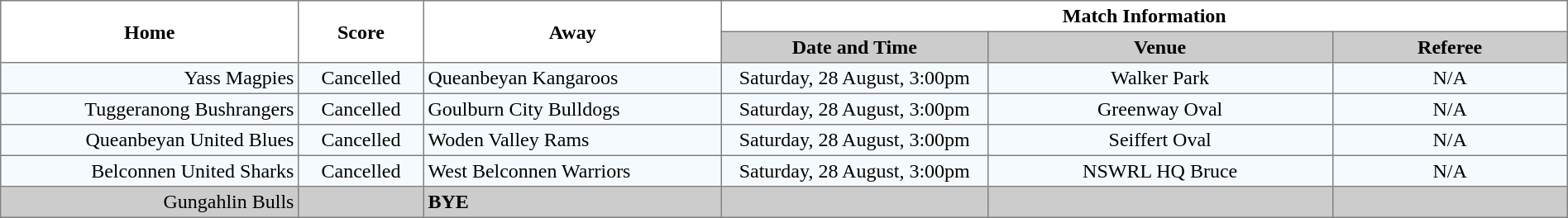<table width="100%" cellspacing="0" cellpadding="3" border="1" style="border-collapse:collapse;  text-align:center;">
<tr>
<th rowspan="2" width="19%">Home</th>
<th rowspan="2" width="8%">Score</th>
<th rowspan="2" width="19%">Away</th>
<th colspan="3">Match Information</th>
</tr>
<tr bgcolor="#CCCCCC">
<th width="17%">Date and Time</th>
<th width="22%">Venue</th>
<th width="50%">Referee</th>
</tr>
<tr style="text-align:center; background:#f5faff;">
<td align="right">Yass Magpies </td>
<td>Cancelled</td>
<td align="left"> Queanbeyan Kangaroos</td>
<td>Saturday, 28 August, 3:00pm</td>
<td>Walker Park</td>
<td>N/A</td>
</tr>
<tr style="text-align:center; background:#f5faff;">
<td align="right">Tuggeranong Bushrangers </td>
<td>Cancelled</td>
<td align="left"> Goulburn City Bulldogs</td>
<td>Saturday, 28 August, 3:00pm</td>
<td>Greenway Oval</td>
<td>N/A</td>
</tr>
<tr style="text-align:center; background:#f5faff;">
<td align="right">Queanbeyan United Blues </td>
<td>Cancelled</td>
<td align="left"> Woden Valley Rams</td>
<td>Saturday, 28 August, 3:00pm</td>
<td>Seiffert Oval</td>
<td>N/A</td>
</tr>
<tr style="text-align:center; background:#f5faff;">
<td align="right">Belconnen United Sharks </td>
<td>Cancelled</td>
<td align="left"> West Belconnen Warriors</td>
<td>Saturday, 28 August, 3:00pm</td>
<td>NSWRL HQ Bruce</td>
<td>N/A</td>
</tr>
<tr style="text-align:center; background:#CCCCCC;">
<td align="right">Gungahlin Bulls </td>
<td></td>
<td align="left"><strong>BYE</strong></td>
<td></td>
<td></td>
<td></td>
</tr>
</table>
